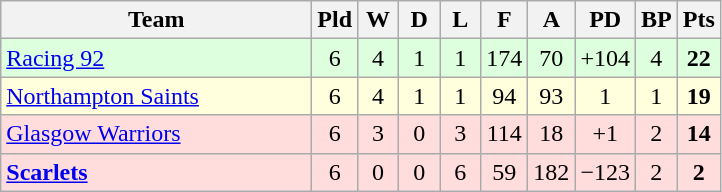<table class="wikitable" style="text-align:center">
<tr>
<th width="200">Team</th>
<th width="20">Pld</th>
<th width="20">W</th>
<th width="20">D</th>
<th width="20">L</th>
<th width="20">F</th>
<th width="20">A</th>
<th width="20">PD</th>
<th width="20">BP</th>
<th width="20">Pts</th>
</tr>
<tr bgcolor="ddffdd">
<td align=left> <a href='#'>Racing 92</a></td>
<td>6</td>
<td>4</td>
<td>1</td>
<td>1</td>
<td>174</td>
<td>70</td>
<td>+104</td>
<td>4</td>
<td><strong>22</strong></td>
</tr>
<tr bgcolor="ffffdd">
<td align=left> <a href='#'>Northampton Saints</a></td>
<td>6</td>
<td>4</td>
<td>1</td>
<td>1</td>
<td>94</td>
<td>93</td>
<td>1</td>
<td>1</td>
<td><strong>19</strong></td>
</tr>
<tr bgcolor="ffdddd">
<td align=left> <a href='#'>Glasgow Warriors</a></td>
<td>6</td>
<td>3</td>
<td>0</td>
<td>3</td>
<td>114</td>
<td>18</td>
<td>+1</td>
<td>2</td>
<td><strong>14</strong></td>
</tr>
<tr bgcolor="ffdddd">
<td align=left> <strong><a href='#'>Scarlets</a></strong></td>
<td>6</td>
<td>0</td>
<td>0</td>
<td>6</td>
<td>59</td>
<td>182</td>
<td>−123</td>
<td>2</td>
<td><strong>2</strong></td>
</tr>
</table>
